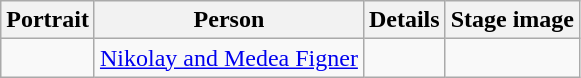<table class="wikitable">
<tr>
<th>Portrait</th>
<th>Person</th>
<th>Details</th>
<th>Stage image</th>
</tr>
<tr>
<td align=center></td>
<td><a href='#'>Nikolay and Medea Figner</a></td>
<td></td>
<td align=center></td>
</tr>
</table>
